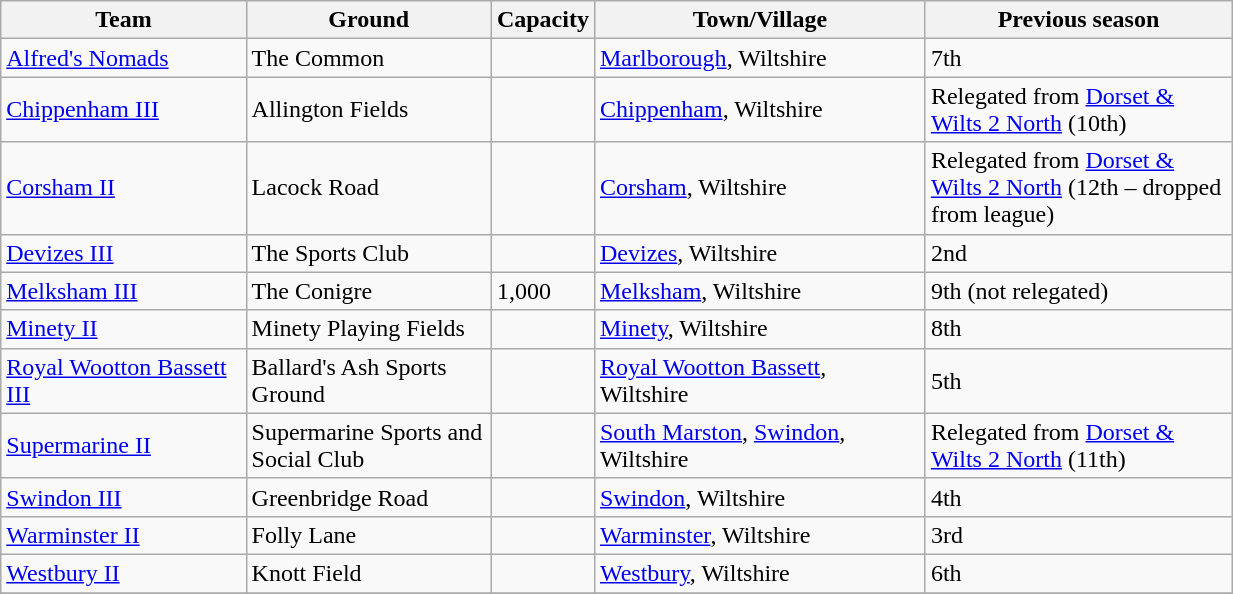<table class="wikitable sortable" width=65%>
<tr>
<th width=20%>Team</th>
<th width=20%>Ground</th>
<th width=8%>Capacity</th>
<th width=27%>Town/Village</th>
<th width=25%>Previous season</th>
</tr>
<tr>
<td><a href='#'>Alfred's Nomads</a></td>
<td>The Common</td>
<td></td>
<td><a href='#'>Marlborough</a>, Wiltshire</td>
<td>7th</td>
</tr>
<tr>
<td><a href='#'>Chippenham III</a></td>
<td>Allington Fields</td>
<td></td>
<td><a href='#'>Chippenham</a>, Wiltshire</td>
<td>Relegated from <a href='#'>Dorset & Wilts 2 North</a> (10th)</td>
</tr>
<tr>
<td><a href='#'>Corsham II</a></td>
<td>Lacock Road</td>
<td></td>
<td><a href='#'>Corsham</a>, Wiltshire</td>
<td>Relegated from <a href='#'>Dorset & Wilts 2 North</a> (12th – dropped from league)</td>
</tr>
<tr>
<td><a href='#'>Devizes III</a></td>
<td>The Sports Club</td>
<td></td>
<td><a href='#'>Devizes</a>, Wiltshire</td>
<td>2nd</td>
</tr>
<tr>
<td><a href='#'>Melksham III</a></td>
<td>The Conigre</td>
<td>1,000</td>
<td><a href='#'>Melksham</a>, Wiltshire</td>
<td>9th (not relegated)</td>
</tr>
<tr>
<td><a href='#'>Minety II</a></td>
<td>Minety Playing Fields</td>
<td></td>
<td><a href='#'>Minety</a>, Wiltshire</td>
<td>8th</td>
</tr>
<tr>
<td><a href='#'>Royal Wootton Bassett III</a></td>
<td>Ballard's Ash Sports Ground</td>
<td></td>
<td><a href='#'>Royal Wootton Bassett</a>, Wiltshire</td>
<td>5th</td>
</tr>
<tr>
<td><a href='#'>Supermarine II</a></td>
<td>Supermarine Sports and Social Club</td>
<td></td>
<td><a href='#'>South Marston</a>, <a href='#'>Swindon</a>, Wiltshire</td>
<td>Relegated from <a href='#'>Dorset & Wilts 2 North</a> (11th)</td>
</tr>
<tr>
<td><a href='#'>Swindon III</a></td>
<td>Greenbridge Road</td>
<td></td>
<td><a href='#'>Swindon</a>, Wiltshire</td>
<td>4th</td>
</tr>
<tr>
<td><a href='#'>Warminster II</a></td>
<td>Folly Lane</td>
<td></td>
<td><a href='#'>Warminster</a>, Wiltshire</td>
<td>3rd</td>
</tr>
<tr>
<td><a href='#'>Westbury II</a></td>
<td>Knott Field</td>
<td></td>
<td><a href='#'>Westbury</a>, Wiltshire</td>
<td>6th</td>
</tr>
<tr>
</tr>
</table>
